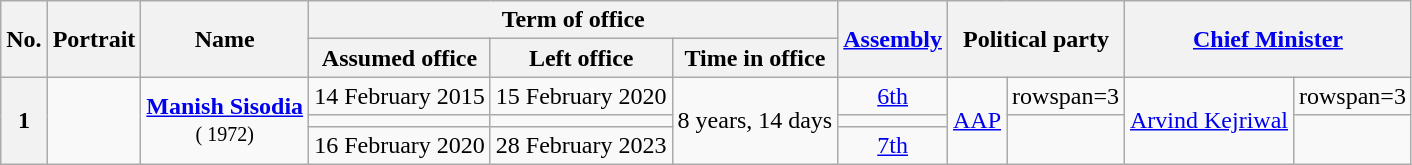<table class="wikitable sortable" style="text-align:center;">
<tr>
<th rowspan="2">No.</th>
<th rowspan="2">Portrait</th>
<th rowspan="2">Name<br><small></small></th>
<th colspan="3">Term of office</th>
<th rowspan="2"><a href='#'>Assembly</a><br></th>
<th colspan="2" rowspan="2">Political party</th>
<th colspan="2" rowspan="2"><a href='#'>Chief Minister</a></th>
</tr>
<tr>
<th>Assumed office</th>
<th>Left office</th>
<th>Time in office</th>
</tr>
<tr>
<th rowspan="3">1</th>
<td rowspan="3"></td>
<td rowspan="3"><strong><a href='#'>Manish Sisodia</a></strong><br><small>( 1972)</small></td>
<td>14 February 2015</td>
<td>15 February 2020</td>
<td rowspan="3">8 years, 14 days</td>
<td><a href='#'>6th</a><br></td>
<td rowspan="3"><a href='#'>AAP</a></td>
<td>rowspan=3 </td>
<td rowspan="3"><a href='#'>Arvind Kejriwal</a></td>
<td>rowspan=3 </td>
</tr>
<tr>
<td></td>
<td></td>
<td></td>
</tr>
<tr>
<td>16 February 2020</td>
<td>28 February 2023</td>
<td><a href='#'>7th</a><br></td>
</tr>
</table>
